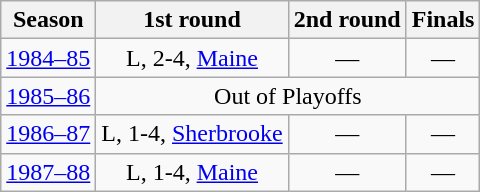<table class="wikitable" style="text-align:center">
<tr>
<th>Season</th>
<th>1st round</th>
<th>2nd round</th>
<th>Finals</th>
</tr>
<tr>
<td><a href='#'>1984–85</a></td>
<td>L, 2-4, <a href='#'>Maine</a></td>
<td>—</td>
<td>—</td>
</tr>
<tr>
<td><a href='#'>1985–86</a></td>
<td colspan="3">Out of Playoffs</td>
</tr>
<tr>
<td><a href='#'>1986–87</a></td>
<td>L, 1-4, <a href='#'>Sherbrooke</a></td>
<td>—</td>
<td>—</td>
</tr>
<tr>
<td><a href='#'>1987–88</a></td>
<td>L, 1-4, <a href='#'>Maine</a></td>
<td>—</td>
<td>—</td>
</tr>
</table>
